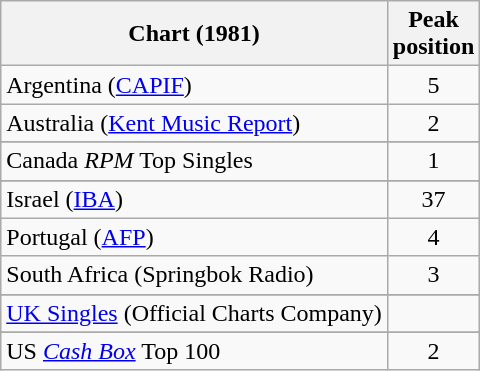<table class="wikitable sortable plainrowheaders">
<tr>
<th>Chart (1981)</th>
<th>Peak<br>position</th>
</tr>
<tr>
<td>Argentina (<a href='#'>CAPIF</a>) </td>
<td align="center">5</td>
</tr>
<tr>
<td>Australia (<a href='#'>Kent Music Report</a>)</td>
<td style="text-align:center;">2</td>
</tr>
<tr>
</tr>
<tr>
<td>Canada <em>RPM</em> Top Singles</td>
<td style="text-align:center;">1</td>
</tr>
<tr>
</tr>
<tr>
<td>Israel (<a href='#'>IBA</a>)</td>
<td style="text-align:center;">37</td>
</tr>
<tr>
<td>Portugal (<a href='#'>AFP</a>)</td>
<td style="text-align:center;">4</td>
</tr>
<tr>
<td>South Africa (Springbok Radio)</td>
<td style="text-align:center;">3</td>
</tr>
<tr>
</tr>
<tr>
</tr>
<tr>
<td><a href='#'>UK Singles</a> (Official Charts Company)</td>
<td></td>
</tr>
<tr>
</tr>
<tr>
</tr>
<tr>
</tr>
<tr>
<td>US <a href='#'><em>Cash Box</em></a> Top 100</td>
<td align="center">2</td>
</tr>
</table>
